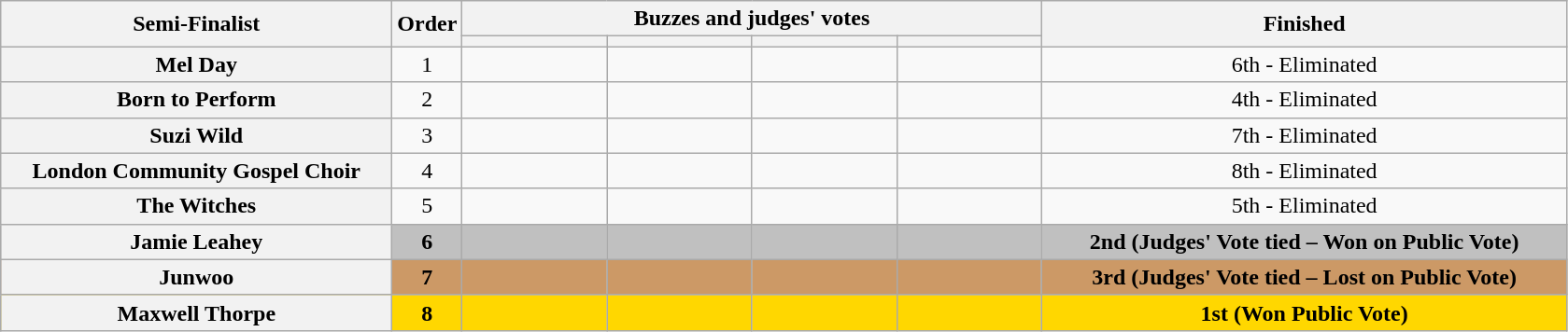<table class="wikitable plainrowheaders sortable" style="text-align:center;">
<tr>
<th scope="col" rowspan="2" class="unsortable" style="width:17em;">Semi-Finalist</th>
<th scope="col" rowspan="2" style="width:1em;">Order</th>
<th scope="col" colspan="4" class="unsortable" style="width:24em;">Buzzes and judges' votes</th>
<th scope="col" rowspan="2" style="width:23em;">Finished</th>
</tr>
<tr>
<th scope="col" class="unsortable" style="width:6em;"></th>
<th scope="col" class="unsortable" style="width:6em;"></th>
<th scope="col" class="unsortable" style="width:6em;"></th>
<th scope="col" class="unsortable" style="width:6em;"></th>
</tr>
<tr>
<th scope="row">Mel Day</th>
<td>1</td>
<td style="text-align:center;"></td>
<td style="text-align:center;"></td>
<td style="text-align:center;"></td>
<td style="text-align:center;"></td>
<td>6th - Eliminated</td>
</tr>
<tr>
<th scope="row">Born to Perform</th>
<td>2</td>
<td style="text-align:center;"></td>
<td style="text-align:center;"></td>
<td style="text-align:center;"></td>
<td style="text-align:center;"></td>
<td>4th - Eliminated</td>
</tr>
<tr>
<th scope="row">Suzi Wild</th>
<td>3</td>
<td style="text-align:center;"></td>
<td style="text-align:center;"></td>
<td style="text-align:center;"></td>
<td style="text-align:center;"></td>
<td>7th - Eliminated</td>
</tr>
<tr>
<th scope="row">London Community Gospel Choir</th>
<td>4</td>
<td style="text-align:center;"></td>
<td style="text-align:center;"></td>
<td style="text-align:center;"></td>
<td style="text-align:center;"></td>
<td>8th - Eliminated</td>
</tr>
<tr>
<th scope="row">The Witches</th>
<td>5</td>
<td style="text-align:center;"></td>
<td style="text-align:center;"></td>
<td style="text-align:center;"></td>
<td style="text-align:center;"></td>
<td>5th - Eliminated</td>
</tr>
<tr bgcolor=silver>
<th scope="row"><strong>Jamie Leahey</strong></th>
<td><strong>6</strong></td>
<td style="text-align:center;"></td>
<td style="text-align:center;"></td>
<td style="text-align:center;"></td>
<td style="text-align:center;"></td>
<td><strong>2nd (Judges' Vote tied – Won on Public Vote)</strong></td>
</tr>
<tr bgcolor=#c96>
<th scope="row"><strong>Junwoo</strong></th>
<td><strong>7</strong></td>
<td style="text-align:center;"></td>
<td style="text-align:center;"></td>
<td style="text-align:center;"></td>
<td style="text-align:center;"></td>
<td><strong>3rd (Judges' Vote tied – Lost on Public Vote)</strong></td>
</tr>
<tr bgcolor=gold>
<th scope="row"><strong>Maxwell Thorpe</strong></th>
<td><strong>8</strong></td>
<td style="text-align:center;"></td>
<td style="text-align:center;"></td>
<td style="text-align:center;"></td>
<td style="text-align:center;"></td>
<td><strong>1st (Won Public Vote)</strong></td>
</tr>
</table>
